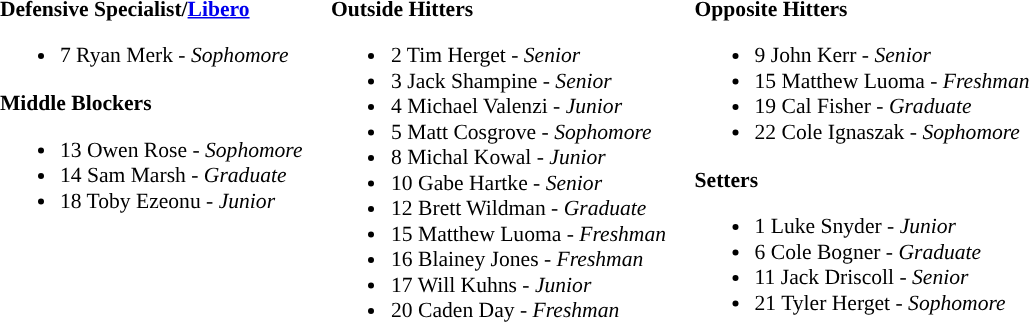<table class="toccolours" style="border-collapse:collapse; font-size:90%;">
<tr>
<td colspan="7"></td>
</tr>
<tr>
</tr>
<tr>
<td width="03"> </td>
<td valign="top"><br><strong>Defensive Specialist/<a href='#'>Libero</a></strong><ul><li>7 Ryan Merk - <em>Sophomore</em></li></ul><strong>Middle Blockers</strong><ul><li>13 Owen Rose - <em>Sophomore</em></li><li>14 Sam Marsh - <em>Graduate</em></li><li>18 Toby Ezeonu  - <em>Junior</em></li></ul></td>
<td width="15"> </td>
<td valign="top"><br><strong>Outside Hitters</strong><ul><li>2 Tim Herget - <em>Senior</em></li><li>3 Jack Shampine - <em>Senior</em></li><li>4 Michael Valenzi - <em>Junior</em></li><li>5 Matt Cosgrove - <em>Sophomore</em></li><li>8 Michal Kowal - <em>Junior</em></li><li>10 Gabe Hartke - <em>Senior</em></li><li>12 Brett Wildman - <em>Graduate</em></li><li>15 Matthew Luoma - <em>Freshman</em></li><li>16 Blainey Jones - <em>Freshman</em></li><li>17 Will Kuhns - <em>Junior</em></li><li>20 Caden Day - <em>Freshman</em></li></ul></td>
<td width="15"> </td>
<td valign="top"><br><strong>Opposite Hitters</strong><ul><li>9 John Kerr - <em>Senior</em></li><li>15 Matthew Luoma - <em>Freshman</em></li><li>19 Cal Fisher - <em>Graduate</em></li><li>22 Cole Ignaszak - <em>Sophomore</em></li></ul><strong>Setters</strong><ul><li>1 Luke Snyder - <em>Junior</em></li><li>6 Cole Bogner - <em>Graduate</em></li><li>11 Jack Driscoll - <em>Senior</em></li><li>21 Tyler Herget - <em>Sophomore</em></li></ul></td>
<td width="20"> </td>
</tr>
</table>
